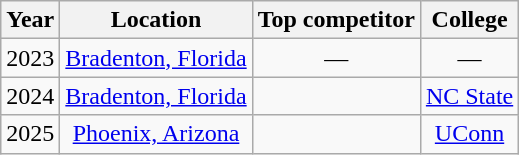<table class="wikitable sortable" style="text-align:center">
<tr>
<th>Year</th>
<th>Location</th>
<th>Top competitor</th>
<th>College</th>
</tr>
<tr>
<td>2023</td>
<td><a href='#'>Bradenton, Florida</a></td>
<td>—</td>
<td>—</td>
</tr>
<tr>
<td>2024</td>
<td><a href='#'>Bradenton, Florida</a></td>
<td></td>
<td><a href='#'>NC State</a></td>
</tr>
<tr>
<td>2025</td>
<td><a href='#'>Phoenix, Arizona</a></td>
<td></td>
<td><a href='#'>UConn</a></td>
</tr>
</table>
